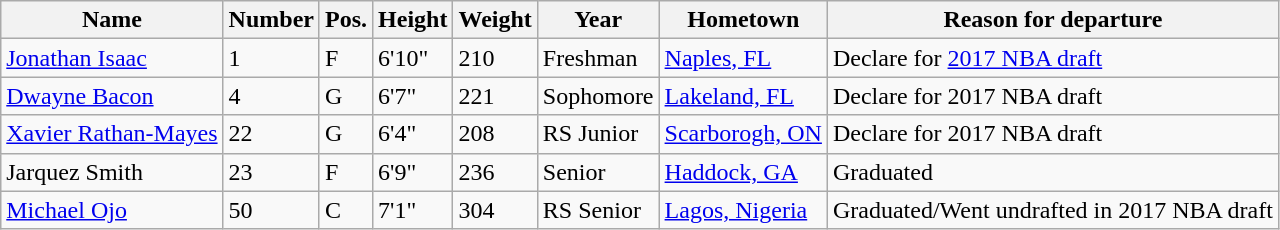<table class="wikitable sortable" border="1">
<tr>
<th>Name</th>
<th>Number</th>
<th>Pos.</th>
<th>Height</th>
<th>Weight</th>
<th>Year</th>
<th>Hometown</th>
<th class="unsortable">Reason for departure</th>
</tr>
<tr>
<td><a href='#'>Jonathan Isaac</a></td>
<td>1</td>
<td>F</td>
<td>6'10"</td>
<td>210</td>
<td>Freshman</td>
<td><a href='#'>Naples, FL</a></td>
<td>Declare for <a href='#'>2017 NBA draft</a></td>
</tr>
<tr>
<td><a href='#'>Dwayne Bacon</a></td>
<td>4</td>
<td>G</td>
<td>6'7"</td>
<td>221</td>
<td>Sophomore</td>
<td><a href='#'>Lakeland, FL</a></td>
<td>Declare for 2017 NBA draft</td>
</tr>
<tr>
<td><a href='#'>Xavier Rathan-Mayes</a></td>
<td>22</td>
<td>G</td>
<td>6'4"</td>
<td>208</td>
<td>RS Junior</td>
<td><a href='#'>Scarborogh, ON</a></td>
<td>Declare for 2017 NBA draft</td>
</tr>
<tr>
<td>Jarquez Smith</td>
<td>23</td>
<td>F</td>
<td>6'9"</td>
<td>236</td>
<td>Senior</td>
<td><a href='#'>Haddock, GA</a></td>
<td>Graduated</td>
</tr>
<tr>
<td><a href='#'>Michael Ojo</a></td>
<td>50</td>
<td>C</td>
<td>7'1"</td>
<td>304</td>
<td>RS Senior</td>
<td><a href='#'>Lagos, Nigeria</a></td>
<td>Graduated/Went undrafted in 2017 NBA draft</td>
</tr>
</table>
